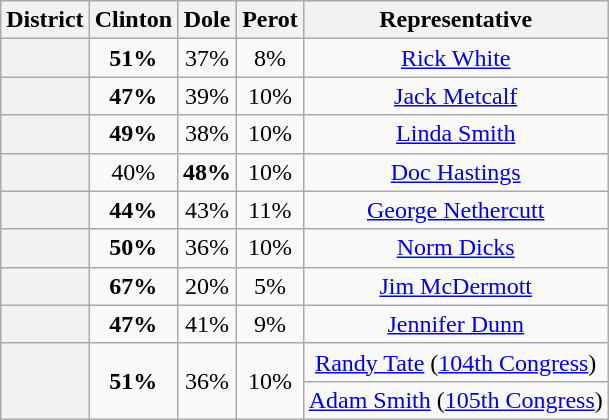<table class=wikitable>
<tr>
<th>District</th>
<th>Clinton</th>
<th>Dole</th>
<th>Perot</th>
<th>Representative</th>
</tr>
<tr align=center>
<th></th>
<td><strong>51%</strong></td>
<td>37%</td>
<td>8%</td>
<td><a href='#'>Rick White</a></td>
</tr>
<tr align=center>
<th></th>
<td><strong>47%</strong></td>
<td>39%</td>
<td>10%</td>
<td><a href='#'>Jack Metcalf</a></td>
</tr>
<tr align=center>
<th></th>
<td><strong>49%</strong></td>
<td>38%</td>
<td>10%</td>
<td><a href='#'>Linda Smith</a></td>
</tr>
<tr align=center>
<th></th>
<td>40%</td>
<td><strong>48%</strong></td>
<td>10%</td>
<td><a href='#'>Doc Hastings</a></td>
</tr>
<tr align=center>
<th></th>
<td><strong>44%</strong></td>
<td>43%</td>
<td>11%</td>
<td><a href='#'>George Nethercutt</a></td>
</tr>
<tr align=center>
<th></th>
<td><strong>50%</strong></td>
<td>36%</td>
<td>10%</td>
<td><a href='#'>Norm Dicks</a></td>
</tr>
<tr align=center>
<th></th>
<td><strong>67%</strong></td>
<td>20%</td>
<td>5%</td>
<td><a href='#'>Jim McDermott</a></td>
</tr>
<tr align=center>
<th></th>
<td><strong>47%</strong></td>
<td>41%</td>
<td>9%</td>
<td><a href='#'>Jennifer Dunn</a></td>
</tr>
<tr align=center>
<th rowspan=2 ></th>
<td rowspan=2><strong>51%</strong></td>
<td rowspan=2>36%</td>
<td rowspan=2>10%</td>
<td><a href='#'>Randy Tate</a> (<a href='#'>104th Congress</a>)</td>
</tr>
<tr align=center>
<td><a href='#'>Adam Smith</a> (<a href='#'>105th Congress</a>)</td>
</tr>
</table>
